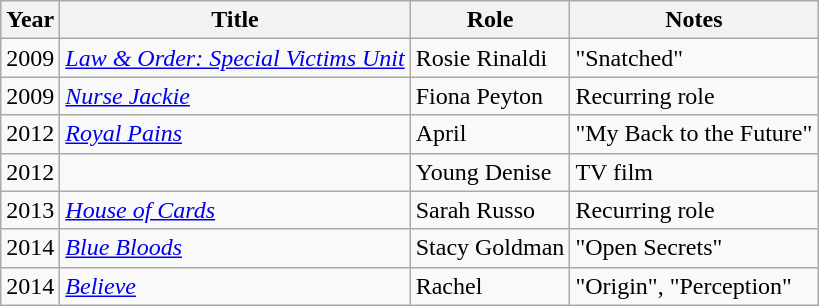<table class="wikitable sortable">
<tr>
<th>Year</th>
<th>Title</th>
<th>Role</th>
<th class="unsortable">Notes</th>
</tr>
<tr>
<td>2009</td>
<td><em><a href='#'>Law & Order: Special Victims Unit</a></em></td>
<td>Rosie Rinaldi</td>
<td>"Snatched"</td>
</tr>
<tr>
<td>2009</td>
<td><em><a href='#'>Nurse Jackie</a></em></td>
<td>Fiona Peyton</td>
<td>Recurring role</td>
</tr>
<tr>
<td>2012</td>
<td><em><a href='#'>Royal Pains</a></em></td>
<td>April</td>
<td>"My Back to the Future"</td>
</tr>
<tr>
<td>2012</td>
<td><em></em></td>
<td>Young Denise</td>
<td>TV film</td>
</tr>
<tr>
<td>2013</td>
<td><em><a href='#'>House of Cards</a></em></td>
<td>Sarah Russo</td>
<td>Recurring role</td>
</tr>
<tr>
<td>2014</td>
<td><em><a href='#'>Blue Bloods</a></em></td>
<td>Stacy Goldman</td>
<td>"Open Secrets"</td>
</tr>
<tr>
<td>2014</td>
<td><em><a href='#'>Believe</a></em></td>
<td>Rachel</td>
<td>"Origin", "Perception"</td>
</tr>
</table>
